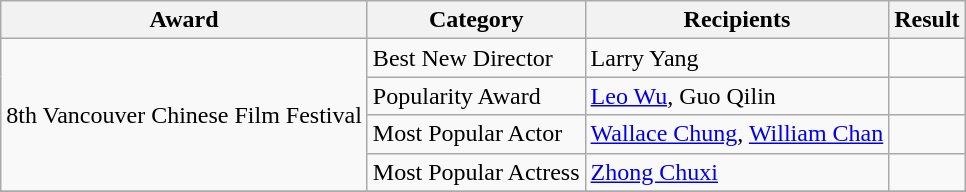<table class="wikitable">
<tr>
<th>Award</th>
<th>Category</th>
<th>Recipients</th>
<th>Result</th>
</tr>
<tr>
<td rowspan=4>8th Vancouver Chinese Film Festival</td>
<td>Best New Director</td>
<td>Larry Yang</td>
<td></td>
</tr>
<tr>
<td>Popularity Award</td>
<td><a href='#'>Leo Wu</a>, Guo Qilin</td>
<td></td>
</tr>
<tr>
<td>Most Popular Actor</td>
<td><a href='#'>Wallace Chung</a>, <a href='#'>William Chan</a></td>
<td></td>
</tr>
<tr>
<td>Most Popular Actress</td>
<td><a href='#'>Zhong Chuxi</a></td>
<td></td>
</tr>
<tr>
</tr>
</table>
